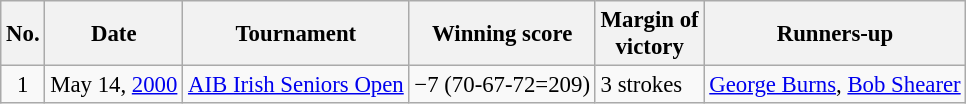<table class="wikitable" style="font-size:95%;">
<tr>
<th>No.</th>
<th>Date</th>
<th>Tournament</th>
<th>Winning score</th>
<th>Margin of<br>victory</th>
<th>Runners-up</th>
</tr>
<tr>
<td align=center>1</td>
<td align=right>May 14, <a href='#'>2000</a></td>
<td><a href='#'>AIB Irish Seniors Open</a></td>
<td>−7 (70-67-72=209)</td>
<td>3 strokes</td>
<td> <a href='#'>George Burns</a>,  <a href='#'>Bob Shearer</a></td>
</tr>
</table>
